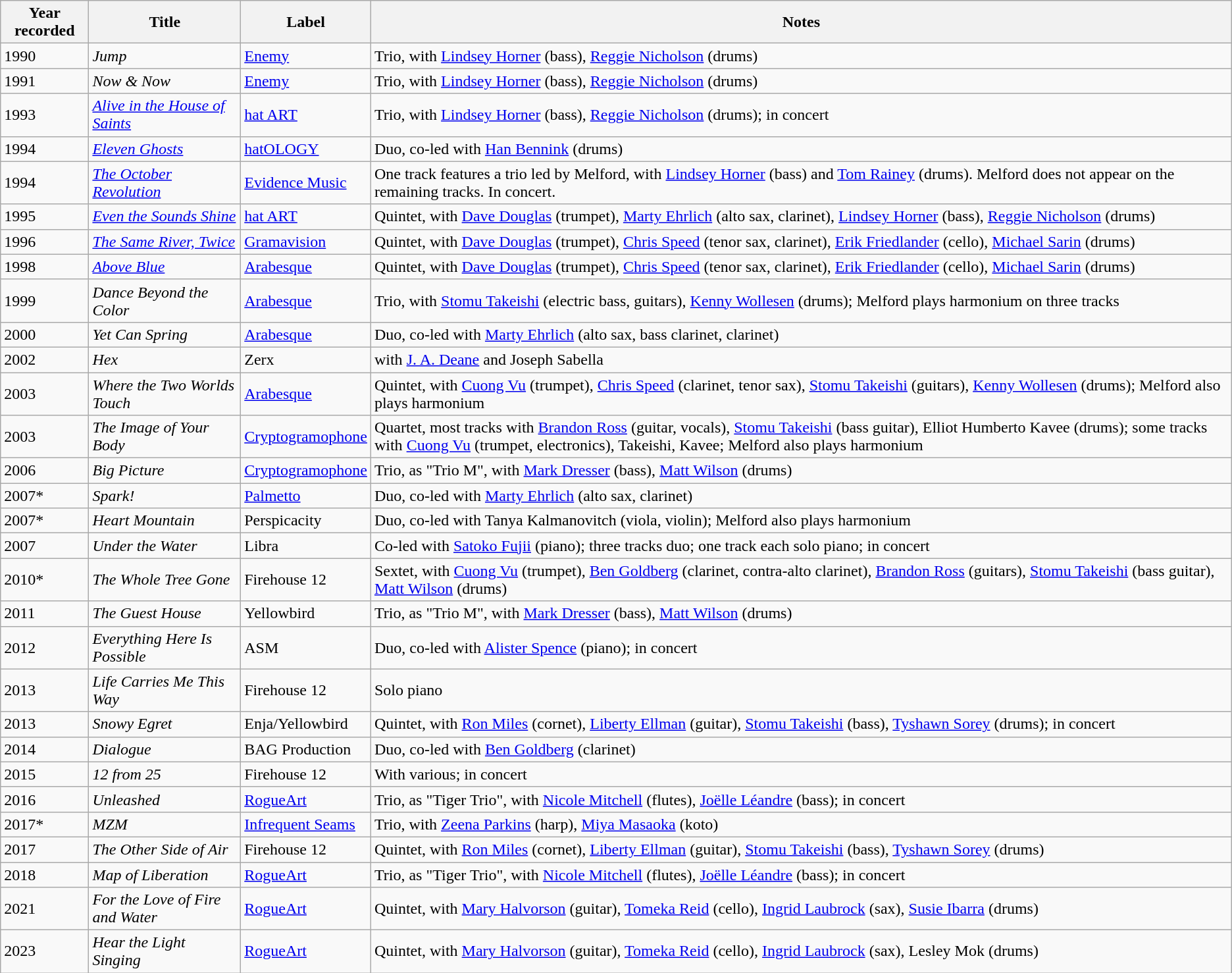<table class="wikitable sortable">
<tr>
<th style="text-align:center;">Year recorded</th>
<th>Title</th>
<th>Label</th>
<th>Notes</th>
</tr>
<tr>
<td>1990</td>
<td><em>Jump</em></td>
<td><a href='#'>Enemy</a></td>
<td>Trio, with <a href='#'>Lindsey Horner</a> (bass), <a href='#'>Reggie Nicholson</a> (drums)</td>
</tr>
<tr>
<td>1991</td>
<td><em>Now & Now</em></td>
<td><a href='#'>Enemy</a></td>
<td>Trio, with <a href='#'>Lindsey Horner</a> (bass), <a href='#'>Reggie Nicholson</a> (drums)</td>
</tr>
<tr>
<td>1993</td>
<td><em><a href='#'>Alive in the House of Saints</a></em></td>
<td><a href='#'>hat ART</a></td>
<td>Trio, with <a href='#'>Lindsey Horner</a> (bass), <a href='#'>Reggie Nicholson</a> (drums); in concert</td>
</tr>
<tr>
<td>1994</td>
<td><em><a href='#'>Eleven Ghosts</a></em></td>
<td><a href='#'>hatOLOGY</a></td>
<td>Duo, co-led with <a href='#'>Han Bennink</a> (drums)</td>
</tr>
<tr>
<td>1994</td>
<td><em><a href='#'>The October Revolution</a></em></td>
<td><a href='#'>Evidence Music</a></td>
<td>One track features a trio led by Melford, with <a href='#'>Lindsey Horner</a> (bass) and <a href='#'>Tom Rainey</a> (drums). Melford does not appear on the remaining tracks. In concert.</td>
</tr>
<tr>
<td>1995</td>
<td><em><a href='#'>Even the Sounds Shine</a></em></td>
<td><a href='#'>hat ART</a></td>
<td>Quintet, with <a href='#'>Dave Douglas</a> (trumpet), <a href='#'>Marty Ehrlich</a> (alto sax, clarinet), <a href='#'>Lindsey Horner</a> (bass), <a href='#'>Reggie Nicholson</a> (drums)</td>
</tr>
<tr>
<td>1996</td>
<td><em><a href='#'>The Same River, Twice</a></em></td>
<td><a href='#'>Gramavision</a></td>
<td>Quintet, with <a href='#'>Dave Douglas</a> (trumpet), <a href='#'>Chris Speed</a> (tenor sax, clarinet), <a href='#'>Erik Friedlander</a> (cello), <a href='#'>Michael Sarin</a> (drums)</td>
</tr>
<tr>
<td>1998</td>
<td><em><a href='#'>Above Blue</a></em></td>
<td><a href='#'>Arabesque</a></td>
<td>Quintet, with <a href='#'>Dave Douglas</a> (trumpet), <a href='#'>Chris Speed</a> (tenor sax, clarinet), <a href='#'>Erik Friedlander</a> (cello), <a href='#'>Michael Sarin</a> (drums)</td>
</tr>
<tr>
<td>1999</td>
<td><em>Dance Beyond the Color</em></td>
<td><a href='#'>Arabesque</a></td>
<td>Trio, with <a href='#'>Stomu Takeishi</a> (electric bass, guitars), <a href='#'>Kenny Wollesen</a> (drums); Melford plays harmonium on three tracks</td>
</tr>
<tr>
<td>2000</td>
<td><em>Yet Can Spring</em></td>
<td><a href='#'>Arabesque</a></td>
<td>Duo, co-led with <a href='#'>Marty Ehrlich</a> (alto sax, bass clarinet, clarinet)</td>
</tr>
<tr>
<td>2002</td>
<td><em>Hex</em></td>
<td>Zerx</td>
<td>with <a href='#'>J. A. Deane</a> and Joseph Sabella</td>
</tr>
<tr>
<td>2003</td>
<td><em>Where the Two Worlds Touch</em></td>
<td><a href='#'>Arabesque</a></td>
<td>Quintet, with <a href='#'>Cuong Vu</a> (trumpet), <a href='#'>Chris Speed</a> (clarinet, tenor sax), <a href='#'>Stomu Takeishi</a> (guitars), <a href='#'>Kenny Wollesen</a> (drums); Melford also plays harmonium</td>
</tr>
<tr>
<td>2003</td>
<td><em>The Image of Your Body</em></td>
<td><a href='#'>Cryptogramophone</a></td>
<td>Quartet, most tracks with <a href='#'>Brandon Ross</a> (guitar, vocals), <a href='#'>Stomu Takeishi</a> (bass guitar), Elliot Humberto Kavee (drums); some tracks with <a href='#'>Cuong Vu</a> (trumpet, electronics), Takeishi, Kavee; Melford also plays harmonium</td>
</tr>
<tr>
<td>2006</td>
<td><em>Big Picture</em></td>
<td><a href='#'>Cryptogramophone</a></td>
<td>Trio, as "Trio M", with <a href='#'>Mark Dresser</a> (bass), <a href='#'>Matt Wilson</a> (drums)</td>
</tr>
<tr>
<td>2007*</td>
<td><em>Spark!</em></td>
<td><a href='#'>Palmetto</a></td>
<td>Duo, co-led with <a href='#'>Marty Ehrlich</a> (alto sax, clarinet)</td>
</tr>
<tr>
<td>2007*</td>
<td><em>Heart Mountain</em></td>
<td>Perspicacity</td>
<td>Duo, co-led with Tanya Kalmanovitch (viola, violin); Melford also plays harmonium</td>
</tr>
<tr>
<td>2007</td>
<td><em>Under the Water</em></td>
<td>Libra</td>
<td>Co-led with <a href='#'>Satoko Fujii</a> (piano); three tracks duo; one track each solo piano; in concert</td>
</tr>
<tr>
<td>2010*</td>
<td><em>The Whole Tree Gone</em></td>
<td>Firehouse 12</td>
<td>Sextet, with <a href='#'>Cuong Vu</a> (trumpet), <a href='#'>Ben Goldberg</a> (clarinet, contra-alto clarinet), <a href='#'>Brandon Ross</a> (guitars), <a href='#'>Stomu Takeishi</a> (bass guitar), <a href='#'>Matt Wilson</a> (drums)</td>
</tr>
<tr>
<td>2011</td>
<td><em>The Guest House</em></td>
<td>Yellowbird</td>
<td>Trio, as "Trio M", with <a href='#'>Mark Dresser</a> (bass), <a href='#'>Matt Wilson</a> (drums)</td>
</tr>
<tr>
<td>2012</td>
<td><em>Everything Here Is Possible</em></td>
<td>ASM</td>
<td>Duo, co-led with <a href='#'>Alister Spence</a> (piano); in concert</td>
</tr>
<tr>
<td>2013</td>
<td><em>Life Carries Me This Way</em></td>
<td>Firehouse 12</td>
<td>Solo piano</td>
</tr>
<tr>
<td>2013</td>
<td><em>Snowy Egret</em></td>
<td>Enja/Yellowbird</td>
<td>Quintet, with <a href='#'>Ron Miles</a> (cornet), <a href='#'>Liberty Ellman</a> (guitar), <a href='#'>Stomu Takeishi</a> (bass), <a href='#'>Tyshawn Sorey</a> (drums); in concert</td>
</tr>
<tr>
<td>2014</td>
<td><em>Dialogue</em></td>
<td>BAG Production</td>
<td>Duo, co-led with <a href='#'>Ben Goldberg</a> (clarinet)</td>
</tr>
<tr>
<td>2015</td>
<td><em>12 from 25</em></td>
<td>Firehouse 12</td>
<td>With various; in concert</td>
</tr>
<tr>
<td>2016</td>
<td><em>Unleashed</em></td>
<td><a href='#'>RogueArt</a></td>
<td>Trio, as "Tiger Trio", with <a href='#'>Nicole Mitchell</a> (flutes), <a href='#'>Joëlle Léandre</a> (bass); in concert</td>
</tr>
<tr>
<td>2017*</td>
<td><em>MZM</em></td>
<td><a href='#'>Infrequent Seams</a></td>
<td>Trio, with <a href='#'>Zeena Parkins</a> (harp), <a href='#'>Miya Masaoka</a> (koto)</td>
</tr>
<tr>
<td>2017</td>
<td><em>The Other Side of Air</em></td>
<td>Firehouse 12</td>
<td>Quintet, with <a href='#'>Ron Miles</a> (cornet), <a href='#'>Liberty Ellman</a> (guitar), <a href='#'>Stomu Takeishi</a> (bass), <a href='#'>Tyshawn Sorey</a> (drums)</td>
</tr>
<tr>
<td>2018</td>
<td><em>Map of Liberation</em></td>
<td><a href='#'>RogueArt</a></td>
<td>Trio, as "Tiger Trio", with <a href='#'>Nicole Mitchell</a> (flutes), <a href='#'>Joëlle Léandre</a> (bass); in concert</td>
</tr>
<tr>
<td>2021</td>
<td><em>For the Love of Fire and Water</em></td>
<td><a href='#'>RogueArt</a></td>
<td>Quintet, with <a href='#'>Mary Halvorson</a> (guitar), <a href='#'>Tomeka Reid</a> (cello), <a href='#'>Ingrid Laubrock</a> (sax), <a href='#'>Susie Ibarra</a> (drums)</td>
</tr>
<tr>
<td>2023</td>
<td><em>Hear the Light Singing</em></td>
<td><a href='#'>RogueArt</a></td>
<td>Quintet, with <a href='#'>Mary Halvorson</a> (guitar), <a href='#'>Tomeka Reid</a> (cello), <a href='#'>Ingrid Laubrock</a> (sax), Lesley Mok (drums)</td>
</tr>
</table>
